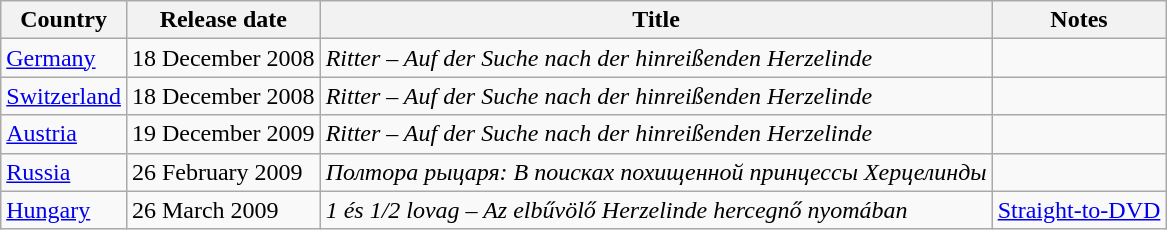<table class="sortable wikitable">
<tr>
<th>Country</th>
<th>Release date</th>
<th>Title</th>
<th>Notes</th>
</tr>
<tr>
<td> <a href='#'>Germany</a></td>
<td>18 December 2008</td>
<td><em> Ritter – Auf der Suche nach der hinreißenden Herzelinde</em></td>
<td></td>
</tr>
<tr>
<td> <a href='#'>Switzerland</a></td>
<td>18 December 2008</td>
<td><em> Ritter – Auf der Suche nach der hinreißenden Herzelinde</em></td>
<td></td>
</tr>
<tr>
<td> <a href='#'>Austria</a></td>
<td>19 December 2009</td>
<td><em> Ritter – Auf der Suche nach der hinreißenden Herzelinde</em></td>
<td></td>
</tr>
<tr>
<td> <a href='#'>Russia</a></td>
<td>26 February 2009</td>
<td><em>Полтора рыцаря: В поисках похищенной принцессы Херцелинды</em></td>
<td></td>
</tr>
<tr>
<td> <a href='#'>Hungary</a></td>
<td>26 March 2009</td>
<td><em>1 és 1/2 lovag – Az elbűvölő Herzelinde hercegnő nyomában</em></td>
<td><a href='#'>Straight-to-DVD</a></td>
</tr>
</table>
